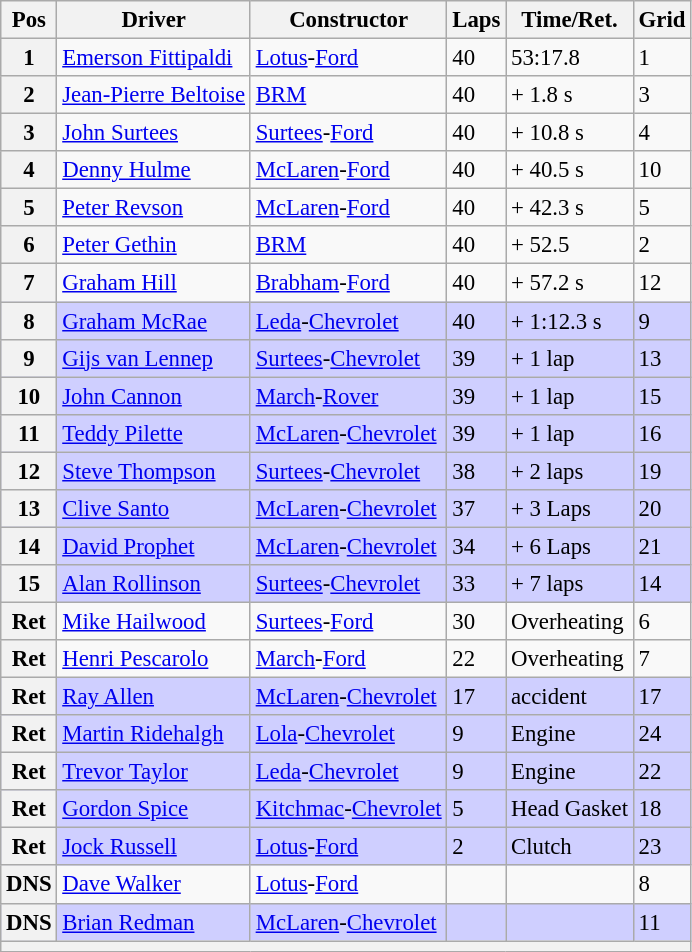<table class="wikitable" style="font-size: 95%;">
<tr>
<th>Pos</th>
<th>Driver</th>
<th>Constructor</th>
<th>Laps</th>
<th>Time/Ret.</th>
<th>Grid</th>
</tr>
<tr>
<th>1</th>
<td> <a href='#'>Emerson Fittipaldi</a></td>
<td><a href='#'>Lotus</a>-<a href='#'>Ford</a></td>
<td>40</td>
<td>53:17.8</td>
<td>1</td>
</tr>
<tr>
<th>2</th>
<td> <a href='#'>Jean-Pierre Beltoise</a></td>
<td><a href='#'>BRM</a></td>
<td>40</td>
<td>+ 1.8 s</td>
<td>3</td>
</tr>
<tr>
<th>3</th>
<td> <a href='#'>John Surtees</a></td>
<td><a href='#'>Surtees</a>-<a href='#'>Ford</a></td>
<td>40</td>
<td>+ 10.8 s</td>
<td>4</td>
</tr>
<tr>
<th>4</th>
<td> <a href='#'>Denny Hulme</a></td>
<td><a href='#'>McLaren</a>-<a href='#'>Ford</a></td>
<td>40</td>
<td>+ 40.5 s</td>
<td>10</td>
</tr>
<tr>
<th>5</th>
<td> <a href='#'>Peter Revson</a></td>
<td><a href='#'>McLaren</a>-<a href='#'>Ford</a></td>
<td>40</td>
<td>+ 42.3 s</td>
<td>5</td>
</tr>
<tr>
<th>6</th>
<td> <a href='#'>Peter Gethin</a></td>
<td><a href='#'>BRM</a></td>
<td>40</td>
<td>+ 52.5</td>
<td>2</td>
</tr>
<tr>
<th>7</th>
<td> <a href='#'>Graham Hill</a></td>
<td><a href='#'>Brabham</a>-<a href='#'>Ford</a></td>
<td>40</td>
<td>+ 57.2 s</td>
<td>12</td>
</tr>
<tr style="background-color: #CFCFFF">
<th>8</th>
<td> <a href='#'>Graham McRae</a></td>
<td><a href='#'>Leda</a>-<a href='#'>Chevrolet</a></td>
<td>40</td>
<td>+ 1:12.3 s</td>
<td>9</td>
</tr>
<tr style="background-color: #CFCFFF">
<th>9</th>
<td> <a href='#'>Gijs van Lennep</a></td>
<td><a href='#'>Surtees</a>-<a href='#'>Chevrolet</a></td>
<td>39</td>
<td>+ 1 lap</td>
<td>13</td>
</tr>
<tr style="background-color: #CFCFFF">
<th>10</th>
<td> <a href='#'>John Cannon</a></td>
<td><a href='#'>March</a>-<a href='#'>Rover</a></td>
<td>39</td>
<td>+ 1 lap</td>
<td>15</td>
</tr>
<tr style="background-color: #CFCFFF">
<th>11</th>
<td> <a href='#'>Teddy Pilette</a></td>
<td><a href='#'>McLaren</a>-<a href='#'>Chevrolet</a></td>
<td>39</td>
<td>+ 1 lap</td>
<td>16</td>
</tr>
<tr style="background-color: #CFCFFF">
<th>12</th>
<td> <a href='#'>Steve Thompson</a></td>
<td><a href='#'>Surtees</a>-<a href='#'>Chevrolet</a></td>
<td>38</td>
<td>+ 2 laps</td>
<td>19</td>
</tr>
<tr style="background-color: #CFCFFF">
<th>13</th>
<td> <a href='#'>Clive Santo</a></td>
<td><a href='#'>McLaren</a>-<a href='#'>Chevrolet</a></td>
<td>37</td>
<td>+ 3 Laps</td>
<td>20</td>
</tr>
<tr style="background-color: #CFCFFF">
<th>14</th>
<td> <a href='#'>David Prophet</a></td>
<td><a href='#'>McLaren</a>-<a href='#'>Chevrolet</a></td>
<td>34</td>
<td>+ 6 Laps</td>
<td>21</td>
</tr>
<tr style="background-color: #CFCFFF">
<th>15</th>
<td> <a href='#'>Alan Rollinson</a></td>
<td><a href='#'>Surtees</a>-<a href='#'>Chevrolet</a></td>
<td>33</td>
<td>+ 7 laps</td>
<td>14</td>
</tr>
<tr>
<th>Ret</th>
<td> <a href='#'>Mike Hailwood</a></td>
<td><a href='#'>Surtees</a>-<a href='#'>Ford</a></td>
<td>30</td>
<td>Overheating</td>
<td>6</td>
</tr>
<tr>
<th>Ret</th>
<td> <a href='#'>Henri Pescarolo</a></td>
<td><a href='#'>March</a>-<a href='#'>Ford</a></td>
<td>22</td>
<td>Overheating</td>
<td>7</td>
</tr>
<tr style="background-color: #CFCFFF">
<th>Ret</th>
<td> <a href='#'>Ray Allen</a></td>
<td><a href='#'>McLaren</a>-<a href='#'>Chevrolet</a></td>
<td>17</td>
<td>accident</td>
<td>17</td>
</tr>
<tr style="background-color: #CFCFFF">
<th>Ret</th>
<td> <a href='#'>Martin Ridehalgh</a></td>
<td><a href='#'>Lola</a>-<a href='#'>Chevrolet</a></td>
<td>9</td>
<td>Engine</td>
<td>24</td>
</tr>
<tr style="background-color: #CFCFFF">
<th>Ret</th>
<td> <a href='#'>Trevor Taylor</a></td>
<td><a href='#'>Leda</a>-<a href='#'>Chevrolet</a></td>
<td>9</td>
<td>Engine</td>
<td>22</td>
</tr>
<tr style="background-color: #CFCFFF">
<th>Ret</th>
<td> <a href='#'>Gordon Spice</a></td>
<td><a href='#'>Kitchmac</a>-<a href='#'>Chevrolet</a></td>
<td>5</td>
<td>Head Gasket</td>
<td>18</td>
</tr>
<tr style="background-color: #CFCFFF">
<th>Ret</th>
<td> <a href='#'>Jock Russell</a></td>
<td><a href='#'>Lotus</a>-<a href='#'>Ford</a></td>
<td>2</td>
<td>Clutch</td>
<td>23</td>
</tr>
<tr>
<th>DNS</th>
<td> <a href='#'>Dave Walker</a></td>
<td><a href='#'>Lotus</a>-<a href='#'>Ford</a></td>
<td></td>
<td></td>
<td>8</td>
</tr>
<tr style="background-color: #CFCFFF">
<th>DNS</th>
<td> <a href='#'>Brian Redman</a></td>
<td><a href='#'>McLaren</a>-<a href='#'>Chevrolet</a></td>
<td></td>
<td></td>
<td>11</td>
</tr>
<tr>
<th colspan="6"></th>
</tr>
</table>
